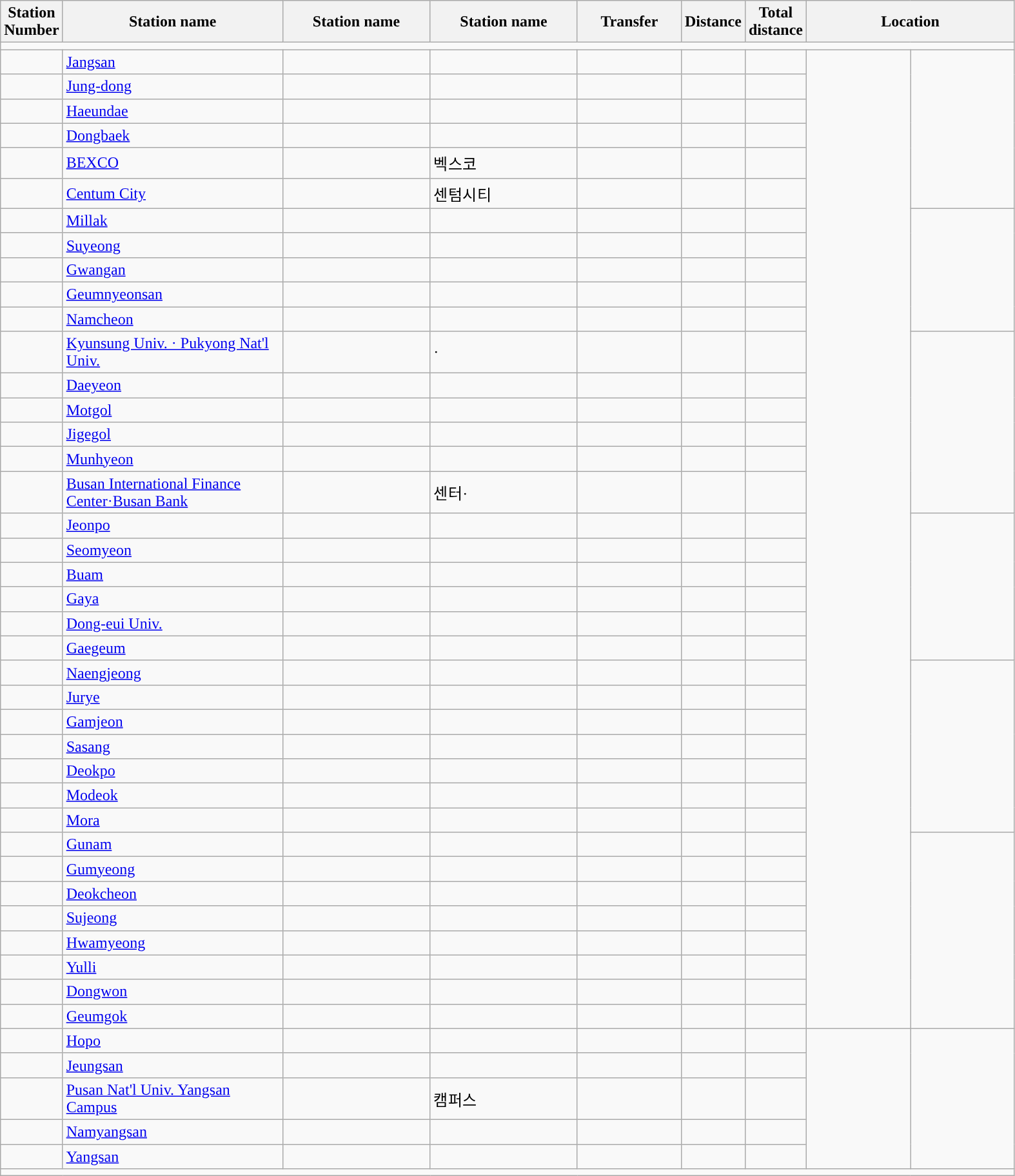<table class="wikitable">
<tr>
<th>Station<br>Number</th>
<th width = "220pt">Station name<br></th>
<th width = "145pt">Station name<br></th>
<th width = "145pt">Station name<br></th>
<th width = "100pt">Transfer</th>
<th>Distance<br></th>
<th>Total<br>distance</th>
<th colspan = "2">Location</th>
</tr>
<tr style="background:#">
<td colspan = "10"></td>
</tr>
<tr>
<td></td>
<td><a href='#'>Jangsan</a></td>
<td><br><small></small></td>
<td></td>
<td></td>
<td></td>
<td></td>
<td width = "75pt" rowspan = "38"></td>
<td width = "100pt" rowspan = "6"></td>
</tr>
<tr>
<td></td>
<td><a href='#'>Jung-dong</a></td>
<td></td>
<td></td>
<td></td>
<td></td>
<td></td>
</tr>
<tr>
<td></td>
<td><a href='#'>Haeundae</a></td>
<td></td>
<td></td>
<td></td>
<td></td>
<td></td>
</tr>
<tr>
<td></td>
<td><a href='#'>Dongbaek</a></td>
<td></td>
<td></td>
<td></td>
<td></td>
<td></td>
</tr>
<tr>
<td></td>
<td><a href='#'>BEXCO</a></td>
<td></td>
<td>벡스코</td>
<td></td>
<td></td>
<td></td>
</tr>
<tr>
<td></td>
<td><a href='#'>Centum City</a></td>
<td> <br><small></small></td>
<td>센텀시티</td>
<td></td>
<td></td>
<td></td>
</tr>
<tr>
<td></td>
<td><a href='#'>Millak</a></td>
<td></td>
<td></td>
<td></td>
<td></td>
<td></td>
<td width = "100pt" rowspan = "5"></td>
</tr>
<tr>
<td></td>
<td><a href='#'>Suyeong</a></td>
<td></td>
<td></td>
<td></td>
<td></td>
<td></td>
</tr>
<tr>
<td></td>
<td><a href='#'>Gwangan</a></td>
<td></td>
<td></td>
<td></td>
<td></td>
<td></td>
</tr>
<tr>
<td></td>
<td><a href='#'>Geumnyeonsan</a></td>
<td> <br><small></small></td>
<td></td>
<td></td>
<td></td>
<td></td>
</tr>
<tr>
<td></td>
<td><a href='#'>Namcheon</a></td>
<td> <br><small></small></td>
<td></td>
<td></td>
<td></td>
<td></td>
</tr>
<tr>
<td></td>
<td><a href='#'>Kyunsung Univ. · Pukyong Nat'l Univ.</a></td>
<td> <br><small></small></td>
<td>·</td>
<td></td>
<td></td>
<td></td>
<td width = "100pt" rowspan = "6"></td>
</tr>
<tr>
<td></td>
<td><a href='#'>Daeyeon</a></td>
<td> <br><small></small></td>
<td></td>
<td></td>
<td></td>
<td></td>
</tr>
<tr>
<td></td>
<td><a href='#'>Motgol</a></td>
<td> <br><small></small></td>
<td></td>
<td></td>
<td></td>
<td></td>
</tr>
<tr>
<td></td>
<td><a href='#'>Jigegol</a></td>
<td></td>
<td></td>
<td></td>
<td></td>
<td></td>
</tr>
<tr>
<td></td>
<td><a href='#'>Munhyeon</a></td>
<td></td>
<td></td>
<td></td>
<td></td>
<td></td>
</tr>
<tr>
<td></td>
<td><a href='#'>Busan International Finance Center·Busan Bank</a></td>
<td></td>
<td>센터·</td>
<td></td>
<td></td>
<td></td>
</tr>
<tr>
<td></td>
<td><a href='#'>Jeonpo</a></td>
<td></td>
<td></td>
<td></td>
<td></td>
<td></td>
<td width = "100pt" rowspan = "6"></td>
</tr>
<tr>
<td></td>
<td><a href='#'>Seomyeon</a></td>
<td></td>
<td></td>
<td></td>
<td></td>
<td></td>
</tr>
<tr>
<td></td>
<td><a href='#'>Buam</a></td>
<td> <br><small></small></td>
<td></td>
<td></td>
<td></td>
<td></td>
</tr>
<tr>
<td></td>
<td><a href='#'>Gaya</a></td>
<td></td>
<td></td>
<td></td>
<td></td>
<td></td>
</tr>
<tr>
<td></td>
<td><a href='#'>Dong-eui Univ.</a></td>
<td></td>
<td></td>
<td></td>
<td></td>
<td></td>
</tr>
<tr>
<td></td>
<td><a href='#'>Gaegeum</a></td>
<td></td>
<td></td>
<td></td>
<td></td>
<td></td>
</tr>
<tr>
<td></td>
<td><a href='#'>Naengjeong</a></td>
<td></td>
<td></td>
<td></td>
<td></td>
<td></td>
<td width = "100pt" rowspan = "7"></td>
</tr>
<tr>
<td></td>
<td><a href='#'>Jurye</a></td>
<td></td>
<td></td>
<td></td>
<td></td>
<td></td>
</tr>
<tr>
<td></td>
<td><a href='#'>Gamjeon</a></td>
<td><br><small></small></td>
<td></td>
<td></td>
<td></td>
<td></td>
</tr>
<tr>
<td></td>
<td><a href='#'>Sasang</a></td>
<td><br><small></small></td>
<td></td>
<td></td>
<td></td>
<td></td>
</tr>
<tr>
<td></td>
<td><a href='#'>Deokpo</a></td>
<td></td>
<td></td>
<td></td>
<td></td>
<td></td>
</tr>
<tr>
<td></td>
<td><a href='#'>Modeok</a></td>
<td></td>
<td></td>
<td></td>
<td></td>
<td></td>
</tr>
<tr>
<td></td>
<td><a href='#'>Mora</a></td>
<td></td>
<td></td>
<td></td>
<td></td>
<td></td>
</tr>
<tr>
<td></td>
<td><a href='#'>Gunam</a></td>
<td></td>
<td></td>
<td></td>
<td></td>
<td></td>
<td width = "100pt" rowspan = "8"></td>
</tr>
<tr>
<td></td>
<td><a href='#'>Gumyeong</a></td>
<td></td>
<td></td>
<td></td>
<td></td>
<td></td>
</tr>
<tr>
<td></td>
<td><a href='#'>Deokcheon</a></td>
<td><br><small></small></td>
<td></td>
<td></td>
<td></td>
<td></td>
</tr>
<tr>
<td></td>
<td><a href='#'>Sujeong</a></td>
<td><br><small></small></td>
<td></td>
<td></td>
<td></td>
<td></td>
</tr>
<tr>
<td></td>
<td><a href='#'>Hwamyeong</a></td>
<td></td>
<td></td>
<td></td>
<td></td>
<td></td>
</tr>
<tr>
<td></td>
<td><a href='#'>Yulli</a></td>
<td></td>
<td></td>
<td></td>
<td></td>
<td></td>
</tr>
<tr>
<td></td>
<td><a href='#'>Dongwon</a></td>
<td></td>
<td></td>
<td></td>
<td></td>
<td></td>
</tr>
<tr>
<td></td>
<td><a href='#'>Geumgok</a></td>
<td></td>
<td></td>
<td></td>
<td></td>
<td></td>
</tr>
<tr>
<td></td>
<td><a href='#'>Hopo</a></td>
<td></td>
<td></td>
<td></td>
<td></td>
<td></td>
<td width = "100pt" rowspan = "5"></td>
<td width = "100pt" rowspan = "5"></td>
</tr>
<tr>
<td></td>
<td><a href='#'>Jeungsan</a></td>
<td></td>
<td></td>
<td></td>
<td></td>
<td></td>
</tr>
<tr>
<td></td>
<td><a href='#'>Pusan Nat'l Univ. Yangsan Campus</a></td>
<td></td>
<td>캠퍼스</td>
<td></td>
<td></td>
<td></td>
</tr>
<tr>
<td></td>
<td><a href='#'>Namyangsan</a></td>
<td><br><small></small></td>
<td></td>
<td></td>
<td></td>
<td></td>
</tr>
<tr>
<td></td>
<td><a href='#'>Yangsan</a></td>
<td><br><small></small></td>
<td></td>
<td></td>
<td></td>
<td></td>
</tr>
<tr style="background:#">
<td colspan = "10"></td>
</tr>
</table>
